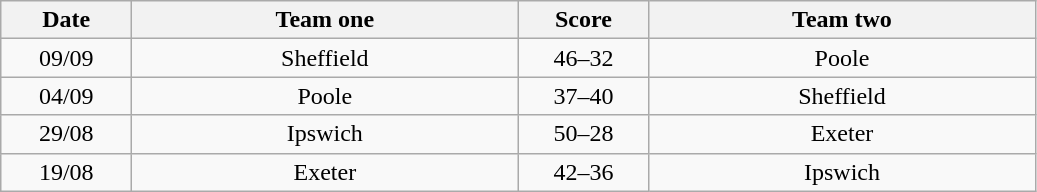<table class="wikitable" style="text-align: center">
<tr>
<th width=80>Date</th>
<th width=250>Team one</th>
<th width=80>Score</th>
<th width=250>Team two</th>
</tr>
<tr>
<td>09/09</td>
<td>Sheffield</td>
<td>46–32</td>
<td>Poole</td>
</tr>
<tr>
<td>04/09</td>
<td>Poole</td>
<td>37–40</td>
<td>Sheffield</td>
</tr>
<tr>
<td>29/08</td>
<td>Ipswich</td>
<td>50–28</td>
<td>Exeter</td>
</tr>
<tr>
<td>19/08</td>
<td>Exeter</td>
<td>42–36</td>
<td>Ipswich</td>
</tr>
</table>
